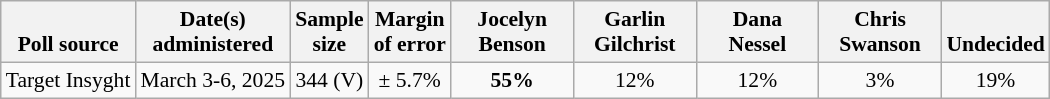<table class="wikitable" style="font-size:90%;text-align:center;">
<tr valign=bottom>
<th>Poll source</th>
<th>Date(s)<br>administered</th>
<th>Sample<br>size</th>
<th>Margin<br>of error</th>
<th style="width:75px">Jocelyn<br>Benson</th>
<th style="width:75px">Garlin<br>Gilchrist</th>
<th style="width:75px">Dana<br>Nessel</th>
<th style="width:75px">Chris<br>Swanson</th>
<th>Undecided</th>
</tr>
<tr>
<td style="text-align:left;">Target Insyght</td>
<td>March 3-6, 2025</td>
<td>344 (V)</td>
<td>± 5.7%</td>
<td><strong>55%</strong></td>
<td>12%</td>
<td>12%</td>
<td>3%</td>
<td>19%</td>
</tr>
</table>
